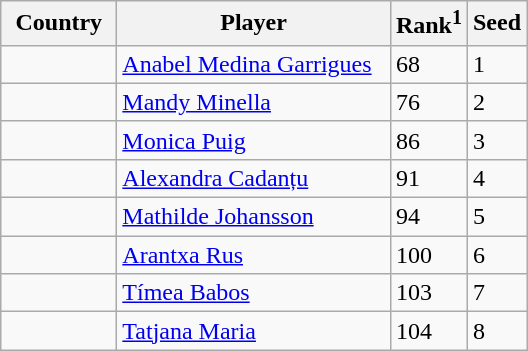<table class="sortable wikitable">
<tr>
<th width="70">Country</th>
<th width="175">Player</th>
<th>Rank<sup>1</sup></th>
<th>Seed</th>
</tr>
<tr>
<td></td>
<td><a href='#'>Anabel Medina Garrigues</a></td>
<td>68</td>
<td>1</td>
</tr>
<tr>
<td></td>
<td><a href='#'>Mandy Minella</a></td>
<td>76</td>
<td>2</td>
</tr>
<tr>
<td></td>
<td><a href='#'>Monica Puig</a></td>
<td>86</td>
<td>3</td>
</tr>
<tr>
<td></td>
<td><a href='#'>Alexandra Cadanțu</a></td>
<td>91</td>
<td>4</td>
</tr>
<tr>
<td></td>
<td><a href='#'>Mathilde Johansson</a></td>
<td>94</td>
<td>5</td>
</tr>
<tr>
<td></td>
<td><a href='#'>Arantxa Rus</a></td>
<td>100</td>
<td>6</td>
</tr>
<tr>
<td></td>
<td><a href='#'>Tímea Babos</a></td>
<td>103</td>
<td>7</td>
</tr>
<tr>
<td></td>
<td><a href='#'>Tatjana Maria</a></td>
<td>104</td>
<td>8</td>
</tr>
</table>
